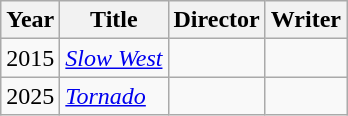<table class="wikitable">
<tr>
<th>Year</th>
<th>Title</th>
<th>Director</th>
<th>Writer</th>
</tr>
<tr>
<td>2015</td>
<td><em><a href='#'>Slow West</a></em></td>
<td></td>
<td></td>
</tr>
<tr>
<td>2025</td>
<td><em><a href='#'>Tornado</a></em></td>
<td></td>
<td></td>
</tr>
</table>
